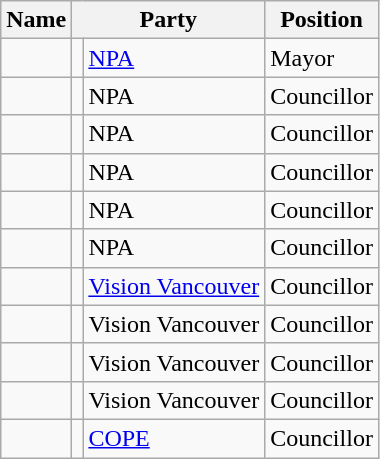<table class="wikitable">
<tr>
<th>Name</th>
<th colspan="2">Party</th>
<th>Position</th>
</tr>
<tr>
<td></td>
<td></td>
<td><a href='#'>NPA</a></td>
<td>Mayor</td>
</tr>
<tr>
<td></td>
<td></td>
<td>NPA</td>
<td>Councillor</td>
</tr>
<tr>
<td></td>
<td></td>
<td>NPA</td>
<td>Councillor</td>
</tr>
<tr>
<td></td>
<td></td>
<td>NPA</td>
<td>Councillor</td>
</tr>
<tr>
<td></td>
<td></td>
<td>NPA</td>
<td>Councillor</td>
</tr>
<tr>
<td></td>
<td></td>
<td>NPA</td>
<td>Councillor</td>
</tr>
<tr>
<td></td>
<td></td>
<td><a href='#'>Vision Vancouver</a></td>
<td>Councillor</td>
</tr>
<tr>
<td></td>
<td></td>
<td>Vision Vancouver</td>
<td>Councillor</td>
</tr>
<tr>
<td></td>
<td></td>
<td>Vision Vancouver</td>
<td>Councillor</td>
</tr>
<tr>
<td></td>
<td></td>
<td>Vision Vancouver</td>
<td>Councillor</td>
</tr>
<tr>
<td></td>
<td></td>
<td><a href='#'>COPE</a></td>
<td>Councillor</td>
</tr>
</table>
